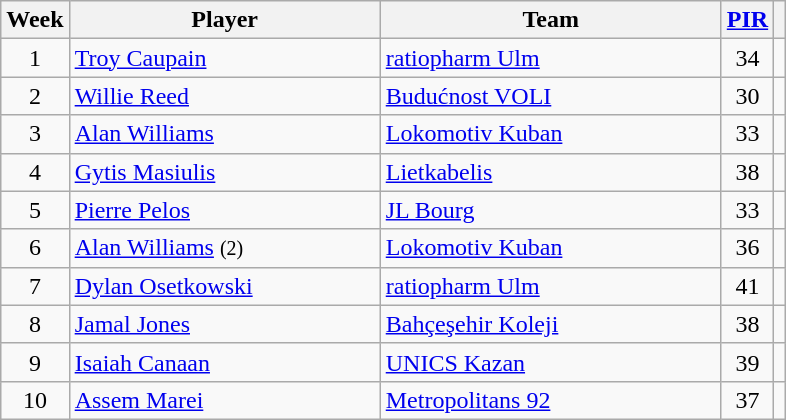<table class="wikitable sortable" style="text-align: center;">
<tr>
<th>Week</th>
<th style="width:200px;">Player</th>
<th style="width:220px;">Team</th>
<th><a href='#'>PIR</a></th>
<th></th>
</tr>
<tr>
<td>1</td>
<td style="text-align:left;"> <a href='#'>Troy Caupain</a></td>
<td style="text-align:left;"> <a href='#'>ratiopharm Ulm</a></td>
<td>34</td>
<td></td>
</tr>
<tr>
<td>2</td>
<td style="text-align:left;"> <a href='#'>Willie Reed</a></td>
<td style="text-align:left;"> <a href='#'>Budućnost VOLI</a></td>
<td>30</td>
<td></td>
</tr>
<tr>
<td>3</td>
<td style="text-align:left;"> <a href='#'>Alan Williams</a></td>
<td style="text-align:left;"> <a href='#'>Lokomotiv Kuban</a></td>
<td>33</td>
<td></td>
</tr>
<tr>
<td>4</td>
<td style="text-align:left;"> <a href='#'>Gytis Masiulis</a></td>
<td style="text-align:left;"> <a href='#'>Lietkabelis</a></td>
<td>38</td>
<td></td>
</tr>
<tr>
<td>5</td>
<td style="text-align:left;"> <a href='#'>Pierre Pelos</a></td>
<td style="text-align:left;"> <a href='#'>JL Bourg</a></td>
<td>33</td>
<td></td>
</tr>
<tr>
<td>6</td>
<td style="text-align:left;"> <a href='#'>Alan Williams</a> <small>(2)</small></td>
<td style="text-align:left;"> <a href='#'>Lokomotiv Kuban</a></td>
<td>36</td>
<td></td>
</tr>
<tr>
<td>7</td>
<td style="text-align:left;"> <a href='#'>Dylan Osetkowski</a></td>
<td style="text-align:left;"> <a href='#'>ratiopharm Ulm</a></td>
<td>41</td>
<td></td>
</tr>
<tr>
<td>8</td>
<td style="text-align:left;"> <a href='#'>Jamal Jones</a></td>
<td style="text-align:left;"> <a href='#'>Bahçeşehir Koleji</a></td>
<td>38</td>
<td></td>
</tr>
<tr>
<td>9</td>
<td style="text-align:left;"> <a href='#'>Isaiah Canaan</a></td>
<td style="text-align:left;"> <a href='#'>UNICS Kazan</a></td>
<td>39</td>
<td></td>
</tr>
<tr>
<td>10</td>
<td style="text-align:left;"> <a href='#'>Assem Marei</a></td>
<td style="text-align:left;"> <a href='#'>Metropolitans 92</a></td>
<td>37</td>
<td></td>
</tr>
</table>
